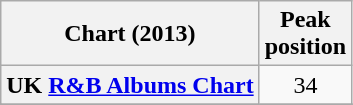<table class="wikitable sortable plainrowheaders" style="text-align:center;">
<tr>
<th scope="col">Chart (2013)</th>
<th scope="col">Peak<br>position</th>
</tr>
<tr>
<th scope="row">UK <a href='#'>R&B Albums Chart</a></th>
<td>34</td>
</tr>
<tr>
</tr>
<tr>
</tr>
</table>
